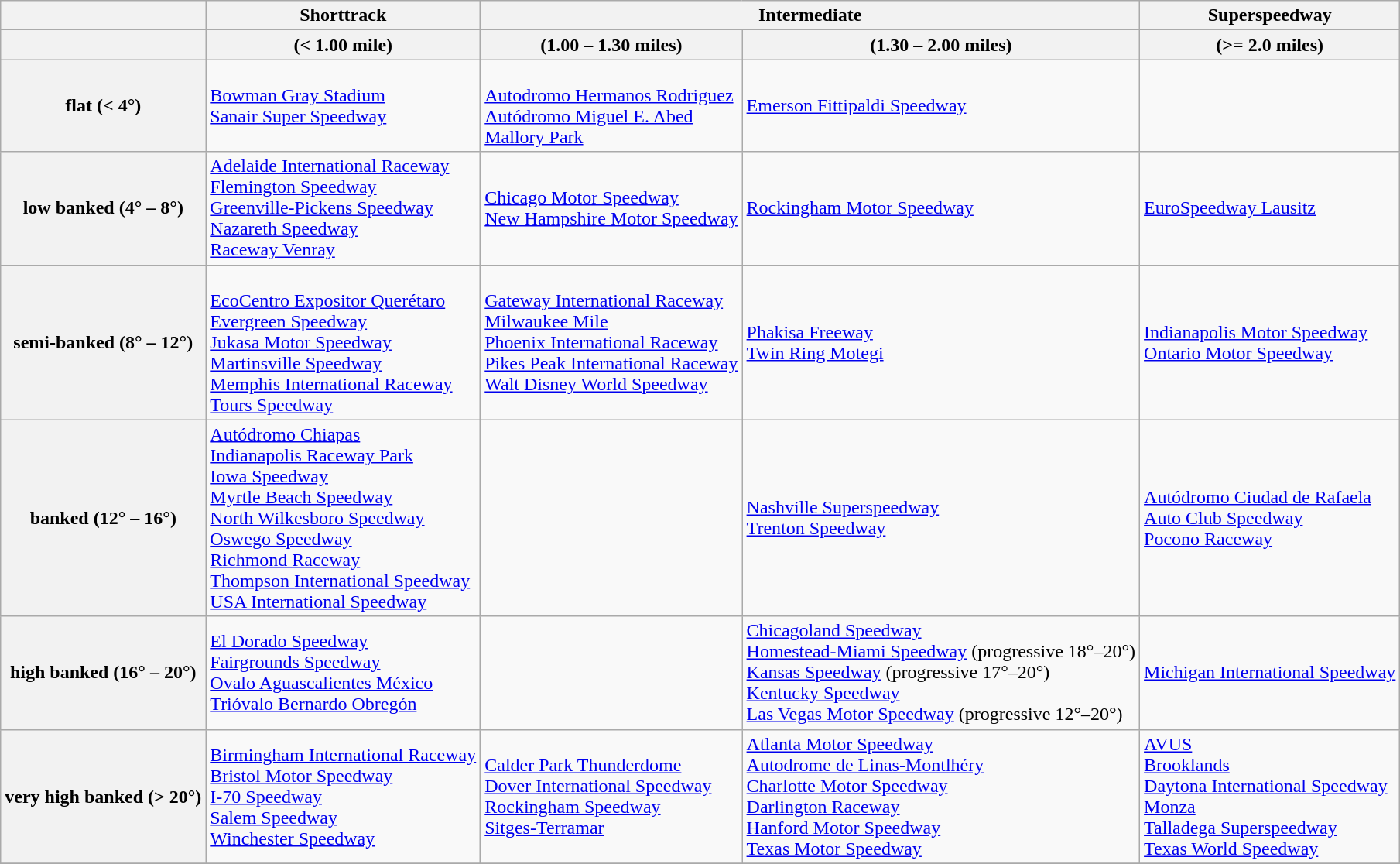<table class="wikitable">
<tr>
<th></th>
<th>Shorttrack</th>
<th colspan="2">Intermediate</th>
<th>Superspeedway</th>
</tr>
<tr>
<th></th>
<th>(< 1.00 mile)</th>
<th>(1.00 – 1.30 miles)</th>
<th>(1.30 – 2.00 miles)</th>
<th>(>= 2.0 miles)</th>
</tr>
<tr>
<th>flat (< 4°)</th>
<td><a href='#'>Bowman Gray Stadium</a><br><a href='#'>Sanair Super Speedway</a><br></td>
<td><br><a href='#'>Autodromo Hermanos Rodriguez</a><br><a href='#'>Autódromo Miguel E. Abed</a><br><a href='#'>Mallory Park</a></td>
<td><a href='#'>Emerson Fittipaldi Speedway</a></td>
<td></td>
</tr>
<tr>
<th>low banked (4° – 8°)</th>
<td><a href='#'>Adelaide International Raceway</a><br><a href='#'>Flemington Speedway</a><br><a href='#'>Greenville-Pickens Speedway</a><br><a href='#'>Nazareth Speedway</a><br><a href='#'>Raceway Venray</a></td>
<td><a href='#'>Chicago Motor Speedway</a><br><a href='#'>New Hampshire Motor Speedway</a></td>
<td><a href='#'>Rockingham Motor Speedway</a></td>
<td><a href='#'>EuroSpeedway Lausitz</a></td>
</tr>
<tr>
<th>semi-banked (8° – 12°)</th>
<td><br><a href='#'>EcoCentro Expositor Querétaro</a><br><a href='#'>Evergreen Speedway</a><br><a href='#'>Jukasa Motor Speedway</a><br><a href='#'>Martinsville Speedway</a><br><a href='#'>Memphis International Raceway</a><br><a href='#'>Tours Speedway</a></td>
<td><a href='#'>Gateway International Raceway</a><br><a href='#'>Milwaukee Mile</a><br><a href='#'>Phoenix International Raceway</a><br><a href='#'>Pikes Peak International Raceway</a><br><a href='#'>Walt Disney World Speedway</a></td>
<td><a href='#'>Phakisa Freeway</a><br><a href='#'>Twin Ring Motegi</a></td>
<td><a href='#'>Indianapolis Motor Speedway</a><br><a href='#'>Ontario Motor Speedway</a></td>
</tr>
<tr>
<th>banked (12° – 16°)</th>
<td><a href='#'>Autódromo Chiapas</a><br><a href='#'>Indianapolis Raceway Park</a><br><a href='#'>Iowa Speedway</a><br><a href='#'>Myrtle Beach Speedway</a><br><a href='#'>North Wilkesboro Speedway</a><br><a href='#'>Oswego Speedway</a><br><a href='#'>Richmond Raceway</a><br><a href='#'>Thompson International Speedway</a><br><a href='#'>USA International Speedway</a></td>
<td></td>
<td><a href='#'>Nashville Superspeedway</a><br><a href='#'>Trenton Speedway</a></td>
<td><a href='#'>Autódromo Ciudad de Rafaela</a><br><a href='#'>Auto Club Speedway</a><br><a href='#'>Pocono Raceway</a></td>
</tr>
<tr>
<th>high banked (16° – 20°)</th>
<td><a href='#'>El Dorado Speedway</a><br><a href='#'>Fairgrounds Speedway</a><br><a href='#'>Ovalo Aguascalientes México</a><br><a href='#'>Trióvalo Bernardo Obregón</a></td>
<td></td>
<td><a href='#'>Chicagoland Speedway</a><br><a href='#'>Homestead-Miami Speedway</a> (progressive 18°–20°)<br><a href='#'>Kansas Speedway</a> (progressive 17°–20°)<br><a href='#'>Kentucky Speedway</a><br><a href='#'>Las Vegas Motor Speedway</a> (progressive 12°–20°)</td>
<td><a href='#'>Michigan International Speedway</a></td>
</tr>
<tr>
<th>very high banked (> 20°)</th>
<td><a href='#'>Birmingham International Raceway</a><br><a href='#'>Bristol Motor Speedway</a><br><a href='#'>I-70 Speedway</a><br><a href='#'>Salem Speedway</a><br><a href='#'>Winchester Speedway</a></td>
<td><a href='#'>Calder Park Thunderdome</a><br><a href='#'>Dover International Speedway</a><br><a href='#'>Rockingham Speedway</a><br> <a href='#'>Sitges-Terramar</a></td>
<td><a href='#'>Atlanta Motor Speedway</a><br><a href='#'>Autodrome de Linas-Montlhéry</a><br><a href='#'>Charlotte Motor Speedway</a><br><a href='#'>Darlington Raceway</a><br><a href='#'>Hanford Motor Speedway</a><br><a href='#'>Texas Motor Speedway</a></td>
<td><a href='#'>AVUS</a><br><a href='#'>Brooklands</a><br><a href='#'>Daytona International Speedway</a><br><a href='#'>Monza</a><br><a href='#'>Talladega Superspeedway</a><br><a href='#'>Texas World Speedway</a></td>
</tr>
<tr>
</tr>
</table>
